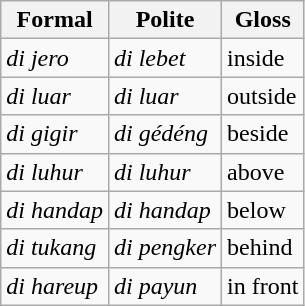<table class="wikitable">
<tr>
<th>Formal</th>
<th>Polite</th>
<th>Gloss</th>
</tr>
<tr>
<td><em>di jero</em></td>
<td><em>di lebet</em></td>
<td>inside</td>
</tr>
<tr>
<td><em>di luar</em></td>
<td><em>di luar</em></td>
<td>outside</td>
</tr>
<tr>
<td><em>di gigir</em></td>
<td><em>di gédéng</em></td>
<td>beside</td>
</tr>
<tr>
<td><em>di luhur</em></td>
<td><em>di luhur</em></td>
<td>above</td>
</tr>
<tr>
<td><em>di handap</em></td>
<td><em>di handap</em></td>
<td>below</td>
</tr>
<tr>
<td><em>di tukang</em></td>
<td><em>di pengker</em></td>
<td>behind</td>
</tr>
<tr>
<td><em>di hareup</em></td>
<td><em>di payun</em></td>
<td>in front</td>
</tr>
</table>
